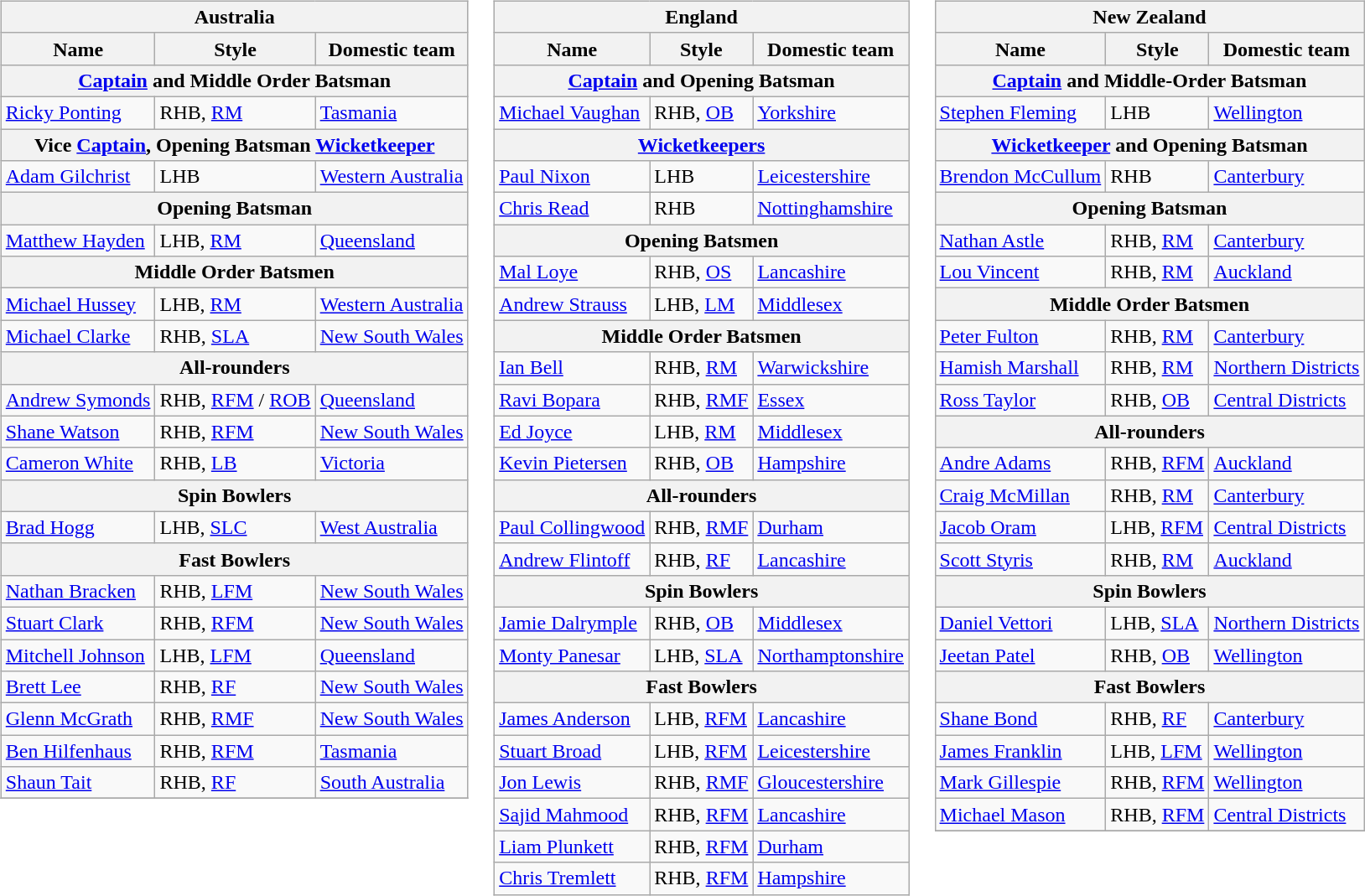<table>
<tr>
<td valign="top"><br><table class="wikitable">
<tr>
<th colspan="3">Australia</th>
</tr>
<tr>
<th>Name</th>
<th>Style</th>
<th>Domestic team</th>
</tr>
<tr>
<th colspan="3"><a href='#'>Captain</a> and Middle Order Batsman</th>
</tr>
<tr>
<td><a href='#'>Ricky Ponting</a></td>
<td>RHB, <a href='#'>RM</a></td>
<td><a href='#'>Tasmania</a></td>
</tr>
<tr>
<th colspan="3">Vice <a href='#'>Captain</a>, Opening Batsman <a href='#'>Wicketkeeper</a></th>
</tr>
<tr>
<td><a href='#'>Adam Gilchrist</a></td>
<td>LHB</td>
<td><a href='#'>Western Australia</a></td>
</tr>
<tr>
<th colspan="3">Opening Batsman</th>
</tr>
<tr>
<td><a href='#'>Matthew Hayden</a></td>
<td>LHB, <a href='#'>RM</a></td>
<td><a href='#'>Queensland</a></td>
</tr>
<tr>
<th colspan="3">Middle Order Batsmen</th>
</tr>
<tr>
<td><a href='#'>Michael Hussey</a></td>
<td>LHB, <a href='#'>RM</a></td>
<td><a href='#'>Western Australia</a></td>
</tr>
<tr>
<td><a href='#'>Michael Clarke</a></td>
<td>RHB, <a href='#'>SLA</a></td>
<td><a href='#'>New South Wales</a></td>
</tr>
<tr>
<th colspan="3">All-rounders</th>
</tr>
<tr>
<td><a href='#'>Andrew Symonds</a></td>
<td>RHB, <a href='#'>RFM</a> / <a href='#'>ROB</a></td>
<td><a href='#'>Queensland</a></td>
</tr>
<tr>
<td><a href='#'>Shane Watson</a></td>
<td>RHB, <a href='#'>RFM</a></td>
<td><a href='#'>New South Wales</a></td>
</tr>
<tr>
<td><a href='#'>Cameron White</a></td>
<td>RHB, <a href='#'>LB</a></td>
<td><a href='#'>Victoria</a></td>
</tr>
<tr>
<th colspan="3">Spin Bowlers</th>
</tr>
<tr>
<td><a href='#'>Brad Hogg</a></td>
<td>LHB, <a href='#'>SLC</a></td>
<td><a href='#'>West Australia</a></td>
</tr>
<tr>
<th colspan="3">Fast Bowlers</th>
</tr>
<tr>
<td><a href='#'>Nathan Bracken</a></td>
<td>RHB, <a href='#'>LFM</a></td>
<td><a href='#'>New South Wales</a></td>
</tr>
<tr>
<td><a href='#'>Stuart Clark</a></td>
<td>RHB, <a href='#'>RFM</a></td>
<td><a href='#'>New South Wales</a></td>
</tr>
<tr>
<td><a href='#'>Mitchell Johnson</a></td>
<td>LHB, <a href='#'>LFM</a></td>
<td><a href='#'>Queensland</a></td>
</tr>
<tr>
<td><a href='#'>Brett Lee</a></td>
<td>RHB, <a href='#'>RF</a></td>
<td><a href='#'>New South Wales</a></td>
</tr>
<tr>
<td><a href='#'>Glenn McGrath</a></td>
<td>RHB, <a href='#'>RMF</a></td>
<td><a href='#'>New South Wales</a></td>
</tr>
<tr>
<td><a href='#'>Ben Hilfenhaus</a></td>
<td>RHB, <a href='#'>RFM</a></td>
<td><a href='#'>Tasmania</a></td>
</tr>
<tr>
<td><a href='#'>Shaun Tait</a></td>
<td>RHB, <a href='#'>RF</a></td>
<td><a href='#'>South Australia</a></td>
</tr>
<tr>
</tr>
</table>
</td>
<td valign="top"><br><table class="wikitable">
<tr>
<th colspan="3">England</th>
</tr>
<tr>
<th>Name</th>
<th>Style</th>
<th>Domestic team</th>
</tr>
<tr>
<th colspan="3"><a href='#'>Captain</a> and Opening Batsman</th>
</tr>
<tr>
<td><a href='#'>Michael Vaughan</a></td>
<td>RHB, <a href='#'>OB</a></td>
<td><a href='#'>Yorkshire</a></td>
</tr>
<tr>
<th colspan="3"><a href='#'>Wicketkeepers</a></th>
</tr>
<tr>
<td><a href='#'>Paul Nixon</a></td>
<td>LHB</td>
<td><a href='#'>Leicestershire</a></td>
</tr>
<tr>
<td><a href='#'>Chris Read</a></td>
<td>RHB</td>
<td><a href='#'>Nottinghamshire</a></td>
</tr>
<tr>
<th colspan="3">Opening Batsmen</th>
</tr>
<tr>
<td><a href='#'>Mal Loye</a></td>
<td>RHB, <a href='#'>OS</a></td>
<td><a href='#'>Lancashire</a></td>
</tr>
<tr>
<td><a href='#'>Andrew Strauss</a></td>
<td>LHB, <a href='#'>LM</a></td>
<td><a href='#'>Middlesex</a></td>
</tr>
<tr>
<th colspan="3">Middle Order Batsmen</th>
</tr>
<tr>
<td><a href='#'>Ian Bell</a></td>
<td>RHB, <a href='#'>RM</a></td>
<td><a href='#'>Warwickshire</a></td>
</tr>
<tr>
<td><a href='#'>Ravi Bopara</a></td>
<td>RHB, <a href='#'>RMF</a></td>
<td><a href='#'>Essex</a></td>
</tr>
<tr>
<td><a href='#'>Ed Joyce</a></td>
<td>LHB, <a href='#'>RM</a></td>
<td><a href='#'>Middlesex</a></td>
</tr>
<tr>
<td><a href='#'>Kevin Pietersen</a></td>
<td>RHB, <a href='#'>OB</a></td>
<td><a href='#'>Hampshire</a></td>
</tr>
<tr>
<th colspan="3">All-rounders</th>
</tr>
<tr>
<td><a href='#'>Paul Collingwood</a></td>
<td>RHB, <a href='#'>RMF</a></td>
<td><a href='#'>Durham</a></td>
</tr>
<tr>
<td><a href='#'>Andrew Flintoff</a></td>
<td>RHB, <a href='#'>RF</a></td>
<td><a href='#'>Lancashire</a></td>
</tr>
<tr>
<th colspan="3">Spin Bowlers</th>
</tr>
<tr>
<td><a href='#'>Jamie Dalrymple</a></td>
<td>RHB, <a href='#'>OB</a></td>
<td><a href='#'>Middlesex</a></td>
</tr>
<tr>
<td><a href='#'>Monty Panesar</a></td>
<td>LHB, <a href='#'>SLA</a></td>
<td><a href='#'>Northamptonshire</a></td>
</tr>
<tr>
<th colspan="3">Fast Bowlers</th>
</tr>
<tr>
<td><a href='#'>James Anderson</a></td>
<td>LHB, <a href='#'>RFM</a></td>
<td><a href='#'>Lancashire</a></td>
</tr>
<tr>
<td><a href='#'>Stuart Broad</a></td>
<td>LHB, <a href='#'>RFM</a></td>
<td><a href='#'>Leicestershire</a></td>
</tr>
<tr>
<td><a href='#'>Jon Lewis</a></td>
<td>RHB, <a href='#'>RMF</a></td>
<td><a href='#'>Gloucestershire</a></td>
</tr>
<tr>
<td><a href='#'>Sajid Mahmood</a></td>
<td>RHB, <a href='#'>RFM</a></td>
<td><a href='#'>Lancashire</a></td>
</tr>
<tr>
<td><a href='#'>Liam Plunkett</a></td>
<td>RHB, <a href='#'>RFM</a></td>
<td><a href='#'>Durham</a></td>
</tr>
<tr>
<td><a href='#'>Chris Tremlett</a></td>
<td>RHB, <a href='#'>RFM</a></td>
<td><a href='#'>Hampshire</a></td>
</tr>
</table>
</td>
<td valign="top"><br><table class="wikitable">
<tr>
<th colspan="3">New Zealand</th>
</tr>
<tr>
<th>Name</th>
<th>Style</th>
<th>Domestic team</th>
</tr>
<tr>
<th colspan="3"><a href='#'>Captain</a> and Middle-Order Batsman</th>
</tr>
<tr>
<td><a href='#'>Stephen Fleming</a></td>
<td>LHB</td>
<td><a href='#'>Wellington</a></td>
</tr>
<tr>
<th colspan="3"><a href='#'>Wicketkeeper</a> and Opening Batsman</th>
</tr>
<tr>
<td><a href='#'>Brendon McCullum</a></td>
<td>RHB</td>
<td><a href='#'>Canterbury</a></td>
</tr>
<tr>
<th colspan="3">Opening Batsman</th>
</tr>
<tr>
<td><a href='#'>Nathan Astle</a></td>
<td>RHB, <a href='#'>RM</a></td>
<td><a href='#'>Canterbury</a></td>
</tr>
<tr>
<td><a href='#'>Lou Vincent</a></td>
<td>RHB, <a href='#'>RM</a></td>
<td><a href='#'>Auckland</a></td>
</tr>
<tr>
<th colspan="3">Middle Order Batsmen</th>
</tr>
<tr>
<td><a href='#'>Peter Fulton</a></td>
<td>RHB, <a href='#'>RM</a></td>
<td><a href='#'>Canterbury</a></td>
</tr>
<tr>
<td><a href='#'>Hamish Marshall</a></td>
<td>RHB, <a href='#'>RM</a></td>
<td><a href='#'>Northern Districts</a></td>
</tr>
<tr>
<td><a href='#'>Ross Taylor</a></td>
<td>RHB, <a href='#'>OB</a></td>
<td><a href='#'>Central Districts</a></td>
</tr>
<tr>
<th colspan="3">All-rounders</th>
</tr>
<tr>
<td><a href='#'>Andre Adams</a></td>
<td>RHB, <a href='#'>RFM</a></td>
<td><a href='#'>Auckland</a></td>
</tr>
<tr>
<td><a href='#'>Craig McMillan</a></td>
<td>RHB, <a href='#'>RM</a></td>
<td><a href='#'>Canterbury</a></td>
</tr>
<tr>
<td><a href='#'>Jacob Oram</a></td>
<td>LHB, <a href='#'>RFM</a></td>
<td><a href='#'>Central Districts</a></td>
</tr>
<tr>
<td><a href='#'>Scott Styris</a></td>
<td>RHB, <a href='#'>RM</a></td>
<td><a href='#'>Auckland</a></td>
</tr>
<tr>
<th colspan="3">Spin Bowlers</th>
</tr>
<tr>
<td><a href='#'>Daniel Vettori</a></td>
<td>LHB, <a href='#'>SLA</a></td>
<td><a href='#'>Northern Districts</a></td>
</tr>
<tr>
<td><a href='#'>Jeetan Patel</a></td>
<td>RHB, <a href='#'>OB</a></td>
<td><a href='#'>Wellington</a></td>
</tr>
<tr>
<th colspan="3">Fast Bowlers</th>
</tr>
<tr>
<td><a href='#'>Shane Bond</a></td>
<td>RHB, <a href='#'>RF</a></td>
<td><a href='#'>Canterbury</a></td>
</tr>
<tr>
<td><a href='#'>James Franklin</a></td>
<td>LHB, <a href='#'>LFM</a></td>
<td><a href='#'>Wellington</a></td>
</tr>
<tr>
<td><a href='#'>Mark Gillespie</a></td>
<td>RHB, <a href='#'>RFM</a></td>
<td><a href='#'>Wellington</a></td>
</tr>
<tr>
<td><a href='#'>Michael Mason</a></td>
<td>RHB, <a href='#'>RFM</a></td>
<td><a href='#'>Central Districts</a></td>
</tr>
<tr>
</tr>
</table>
</td>
</tr>
</table>
